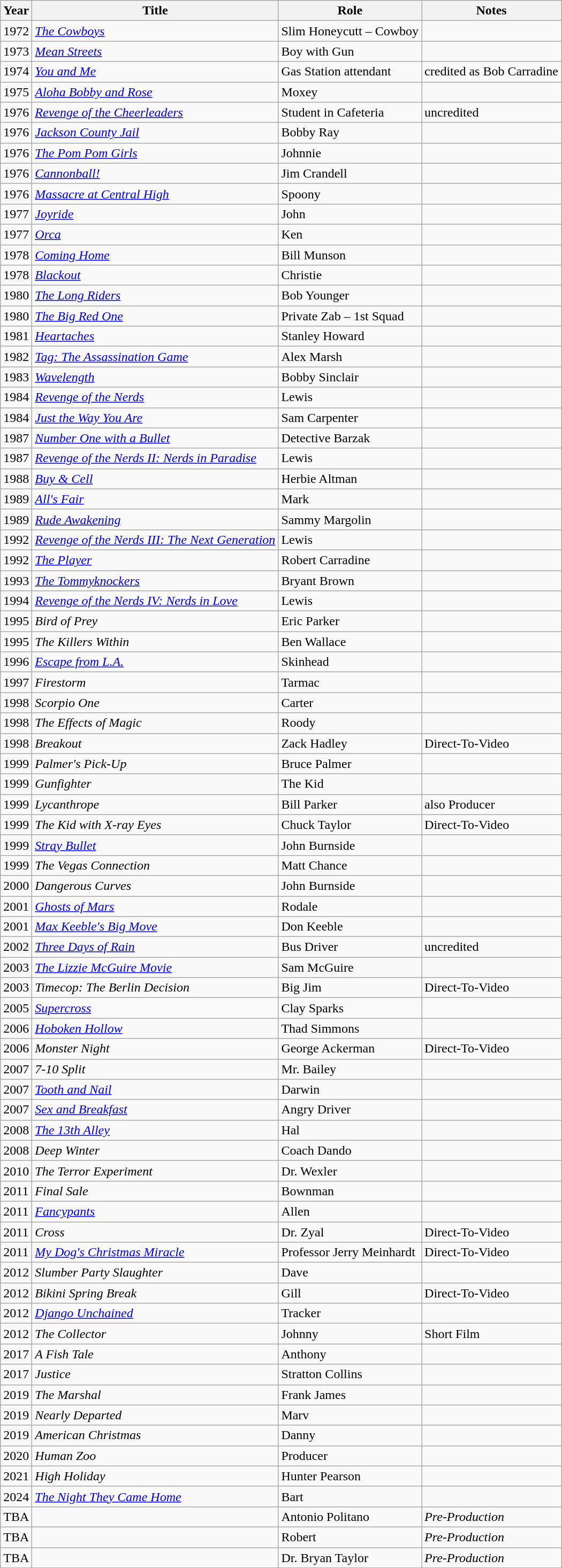<table class="wikitable">
<tr>
<th>Year</th>
<th>Title</th>
<th>Role</th>
<th>Notes</th>
</tr>
<tr>
<td>1972</td>
<td><em><a href='#'>The Cowboys</a></em></td>
<td>Slim Honeycutt – Cowboy</td>
<td></td>
</tr>
<tr>
<td>1973</td>
<td><em><a href='#'>Mean Streets</a></em></td>
<td>Boy with Gun</td>
<td></td>
</tr>
<tr>
<td>1974</td>
<td><em><a href='#'>You and Me</a></em></td>
<td>Gas Station attendant</td>
<td>credited as Bob Carradine</td>
</tr>
<tr>
<td>1975</td>
<td><em><a href='#'>Aloha Bobby and Rose</a></em></td>
<td>Moxey</td>
<td></td>
</tr>
<tr>
<td>1976</td>
<td><em><a href='#'>Revenge of the Cheerleaders</a></em></td>
<td>Student in Cafeteria</td>
<td>uncredited</td>
</tr>
<tr>
<td>1976</td>
<td><em><a href='#'>Jackson County Jail</a></em></td>
<td>Bobby Ray</td>
<td></td>
</tr>
<tr>
<td>1976</td>
<td><em><a href='#'>The Pom Pom Girls</a></em></td>
<td>Johnnie</td>
<td></td>
</tr>
<tr>
<td>1976</td>
<td><em><a href='#'>Cannonball!</a></em></td>
<td>Jim Crandell</td>
<td></td>
</tr>
<tr>
<td>1976</td>
<td><em><a href='#'>Massacre at Central High</a></em></td>
<td>Spoony</td>
<td></td>
</tr>
<tr>
<td>1977</td>
<td><em><a href='#'>Joyride</a></em></td>
<td>John</td>
<td></td>
</tr>
<tr>
<td>1977</td>
<td><em><a href='#'>Orca</a></em></td>
<td>Ken</td>
<td></td>
</tr>
<tr>
<td>1978</td>
<td><em><a href='#'>Coming Home</a></em></td>
<td>Bill Munson</td>
<td></td>
</tr>
<tr>
<td>1978</td>
<td><em><a href='#'>Blackout</a></em></td>
<td>Christie</td>
<td></td>
</tr>
<tr>
<td>1980</td>
<td><em><a href='#'>The Long Riders</a></em></td>
<td>Bob Younger</td>
<td></td>
</tr>
<tr>
<td>1980</td>
<td><em><a href='#'>The Big Red One</a></em></td>
<td>Private Zab – 1st Squad</td>
<td></td>
</tr>
<tr>
<td>1981</td>
<td><em><a href='#'>Heartaches</a></em></td>
<td>Stanley Howard</td>
<td></td>
</tr>
<tr>
<td>1982</td>
<td><em><a href='#'>Tag: The Assassination Game</a></em></td>
<td>Alex Marsh</td>
<td></td>
</tr>
<tr>
<td>1983</td>
<td><em><a href='#'>Wavelength</a></em></td>
<td>Bobby Sinclair</td>
<td></td>
</tr>
<tr>
<td>1984</td>
<td><em><a href='#'>Revenge of the Nerds</a></em></td>
<td>Lewis</td>
<td></td>
</tr>
<tr>
<td>1984</td>
<td><em><a href='#'>Just the Way You Are</a></em></td>
<td>Sam Carpenter</td>
<td></td>
</tr>
<tr>
<td>1987</td>
<td><em><a href='#'>Number One with a Bullet</a></em></td>
<td>Detective Barzak</td>
<td></td>
</tr>
<tr>
<td>1987</td>
<td><em><a href='#'>Revenge of the Nerds II: Nerds in Paradise</a></em></td>
<td>Lewis</td>
<td></td>
</tr>
<tr>
<td>1988</td>
<td><em><a href='#'>Buy & Cell</a></em></td>
<td>Herbie Altman</td>
<td></td>
</tr>
<tr>
<td>1989</td>
<td><em><a href='#'>All's Fair</a></em></td>
<td>Mark</td>
<td></td>
</tr>
<tr>
<td>1989</td>
<td><em><a href='#'>Rude Awakening</a></em></td>
<td>Sammy Margolin</td>
<td></td>
</tr>
<tr>
<td>1992</td>
<td><em><a href='#'>Revenge of the Nerds III: The Next Generation</a></em></td>
<td>Lewis</td>
<td></td>
</tr>
<tr>
<td>1992</td>
<td><em><a href='#'>The Player</a></em></td>
<td>Robert Carradine</td>
<td></td>
</tr>
<tr>
<td>1993</td>
<td><em><a href='#'>The Tommyknockers</a> </em></td>
<td>Bryant Brown</td>
<td></td>
</tr>
<tr>
<td>1994</td>
<td><em><a href='#'>Revenge of the Nerds IV: Nerds in Love</a></em></td>
<td>Lewis</td>
<td></td>
</tr>
<tr>
<td>1995</td>
<td><em>Bird of Prey</em></td>
<td>Eric Parker</td>
<td></td>
</tr>
<tr>
<td>1995</td>
<td><em>The Killers Within</em></td>
<td>Ben Wallace</td>
<td></td>
</tr>
<tr>
<td>1996</td>
<td><em><a href='#'>Escape from L.A.</a></em></td>
<td>Skinhead</td>
<td></td>
</tr>
<tr>
<td>1997</td>
<td><em>Firestorm</em></td>
<td>Tarmac</td>
<td></td>
</tr>
<tr>
<td>1998</td>
<td><em>Scorpio One</em></td>
<td>Carter</td>
<td></td>
</tr>
<tr>
<td>1998</td>
<td><em>The Effects of Magic</em></td>
<td>Roody</td>
<td></td>
</tr>
<tr>
<td>1998</td>
<td><em>Breakout</em></td>
<td>Zack Hadley</td>
<td>Direct-To-Video</td>
</tr>
<tr>
<td>1999</td>
<td><em>Palmer's Pick-Up</em></td>
<td>Bruce Palmer</td>
<td></td>
</tr>
<tr>
<td>1999</td>
<td><em>Gunfighter</em></td>
<td>The Kid</td>
<td></td>
</tr>
<tr>
<td>1999</td>
<td><em>Lycanthrope</em></td>
<td>Bill Parker</td>
<td>also Producer</td>
</tr>
<tr>
<td>1999</td>
<td><em>The Kid with X-ray Eyes</em></td>
<td>Chuck Taylor</td>
<td>Direct-To-Video</td>
</tr>
<tr>
<td>1999</td>
<td><em><a href='#'>Stray Bullet</a></em></td>
<td>John Burnside</td>
<td></td>
</tr>
<tr>
<td>1999</td>
<td><em>The Vegas Connection</em></td>
<td>Matt Chance</td>
<td></td>
</tr>
<tr>
<td>2000</td>
<td><em>Dangerous Curves</em></td>
<td>John Burnside</td>
<td></td>
</tr>
<tr>
<td>2001</td>
<td><em><a href='#'>Ghosts of Mars</a></em></td>
<td>Rodale</td>
<td></td>
</tr>
<tr>
<td>2001</td>
<td><em><a href='#'>Max Keeble's Big Move</a></em></td>
<td>Don Keeble</td>
<td></td>
</tr>
<tr>
<td>2002</td>
<td><em><a href='#'>Three Days of Rain</a></em></td>
<td>Bus Driver</td>
<td>uncredited</td>
</tr>
<tr>
<td>2003</td>
<td><em><a href='#'>The Lizzie McGuire Movie</a></em></td>
<td>Sam McGuire</td>
<td></td>
</tr>
<tr>
<td>2003</td>
<td><em>Timecop: The Berlin Decision</em></td>
<td>Big Jim</td>
<td>Direct-To-Video</td>
</tr>
<tr>
<td>2005</td>
<td><em><a href='#'>Supercross</a></em></td>
<td>Clay Sparks</td>
<td></td>
</tr>
<tr>
<td>2006</td>
<td><em><a href='#'>Hoboken Hollow</a></em></td>
<td>Thad Simmons</td>
<td></td>
</tr>
<tr>
<td>2006</td>
<td><em>Monster Night</em></td>
<td>George Ackerman</td>
<td>Direct-To-Video</td>
</tr>
<tr>
<td>2007</td>
<td><em>7-10 Split</em></td>
<td>Mr. Bailey</td>
<td></td>
</tr>
<tr>
<td>2007</td>
<td><em><a href='#'>Tooth and Nail</a></em></td>
<td>Darwin</td>
<td></td>
</tr>
<tr>
<td>2007</td>
<td><em><a href='#'>Sex and Breakfast</a></em></td>
<td>Angry Driver</td>
<td></td>
</tr>
<tr>
<td>2008</td>
<td><em><a href='#'>The 13th Alley</a></em></td>
<td>Hal</td>
<td></td>
</tr>
<tr>
<td>2008</td>
<td><em>Deep Winter</em></td>
<td>Coach Dando</td>
<td></td>
</tr>
<tr>
<td>2010</td>
<td><em>The Terror Experiment</em></td>
<td>Dr. Wexler</td>
<td></td>
</tr>
<tr>
<td>2011</td>
<td><em>Final Sale</em></td>
<td>Bownman</td>
<td></td>
</tr>
<tr>
<td>2011</td>
<td><em><a href='#'>Fancypants</a></em></td>
<td>Allen</td>
<td></td>
</tr>
<tr>
<td>2011</td>
<td><em>Cross</em></td>
<td>Dr. Zyal</td>
<td>Direct-To-Video</td>
</tr>
<tr>
<td>2011</td>
<td><em><a href='#'>My Dog's Christmas Miracle</a></em></td>
<td>Professor Jerry Meinhardt</td>
<td>Direct-To-Video</td>
</tr>
<tr>
<td>2012</td>
<td><em>Slumber Party Slaughter</em></td>
<td>Dave</td>
<td></td>
</tr>
<tr>
<td>2012</td>
<td><em>Bikini Spring Break</em></td>
<td>Gill</td>
<td>Direct-To-Video</td>
</tr>
<tr>
<td>2012</td>
<td><em><a href='#'>Django Unchained</a></em></td>
<td>Tracker</td>
<td></td>
</tr>
<tr>
<td>2012</td>
<td><em>The Collector</em></td>
<td>Johnny</td>
<td>Short Film</td>
</tr>
<tr>
<td>2017</td>
<td><em>A Fish Tale</em></td>
<td>Anthony</td>
<td></td>
</tr>
<tr>
<td>2017</td>
<td><em>Justice</em></td>
<td>Stratton Collins</td>
<td></td>
</tr>
<tr>
<td>2019</td>
<td><em>The Marshal</em></td>
<td>Frank James</td>
<td></td>
</tr>
<tr>
<td>2019</td>
<td><em>Nearly Departed</em></td>
<td>Marv</td>
<td></td>
</tr>
<tr>
<td>2019</td>
<td><em>American Christmas</em></td>
<td>Danny</td>
<td></td>
</tr>
<tr>
<td>2020</td>
<td><em>Human Zoo</em></td>
<td>Producer</td>
<td></td>
</tr>
<tr>
<td>2021</td>
<td><em>High Holiday</em></td>
<td>Hunter Pearson</td>
<td></td>
</tr>
<tr>
<td>2024</td>
<td><em><a href='#'>The Night They Came Home</a></em></td>
<td>Bart</td>
<td></td>
</tr>
<tr>
<td>TBA</td>
<td></td>
<td>Antonio Politano</td>
<td><em>Pre-Production</em></td>
</tr>
<tr>
<td>TBA</td>
<td></td>
<td>Robert</td>
<td><em>Pre-Production</em></td>
</tr>
<tr>
<td>TBA</td>
<td></td>
<td>Dr. Bryan Taylor</td>
<td><em>Pre-Production</em></td>
</tr>
</table>
